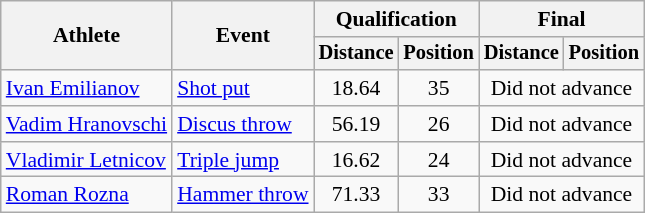<table class=wikitable style="font-size:90%">
<tr>
<th rowspan="2">Athlete</th>
<th rowspan="2">Event</th>
<th colspan="2">Qualification</th>
<th colspan="2">Final</th>
</tr>
<tr style="font-size:95%">
<th>Distance</th>
<th>Position</th>
<th>Distance</th>
<th>Position</th>
</tr>
<tr align=center>
<td align=left><a href='#'>Ivan Emilianov</a></td>
<td align=left><a href='#'>Shot put</a></td>
<td>18.64</td>
<td>35</td>
<td colspan=2>Did not advance</td>
</tr>
<tr align=center>
<td align=left><a href='#'>Vadim Hranovschi</a></td>
<td align=left><a href='#'>Discus throw</a></td>
<td>56.19</td>
<td>26</td>
<td colspan=2>Did not advance</td>
</tr>
<tr align=center>
<td align=left><a href='#'>Vladimir Letnicov</a></td>
<td align=left><a href='#'>Triple jump</a></td>
<td>16.62</td>
<td>24</td>
<td colspan=2>Did not advance</td>
</tr>
<tr align=center>
<td align=left><a href='#'>Roman Rozna</a></td>
<td align=left><a href='#'>Hammer throw</a></td>
<td>71.33</td>
<td>33</td>
<td colspan=2>Did not advance</td>
</tr>
</table>
